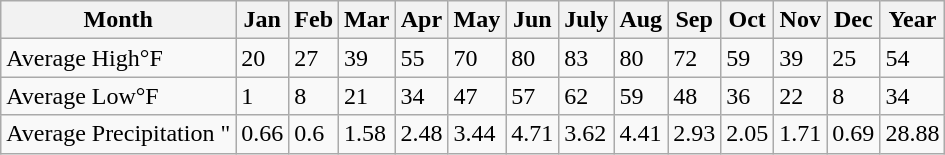<table class="wikitable">
<tr>
<th>Month</th>
<th>Jan</th>
<th>Feb</th>
<th>Mar</th>
<th>Apr</th>
<th>May</th>
<th>Jun</th>
<th>July</th>
<th>Aug</th>
<th>Sep</th>
<th>Oct</th>
<th>Nov</th>
<th>Dec</th>
<th>Year</th>
</tr>
<tr>
<td>Average High°F</td>
<td>20</td>
<td>27</td>
<td>39</td>
<td>55</td>
<td>70</td>
<td>80</td>
<td>83</td>
<td>80</td>
<td>72</td>
<td>59</td>
<td>39</td>
<td>25</td>
<td>54</td>
</tr>
<tr>
<td>Average Low°F</td>
<td>1</td>
<td>8</td>
<td>21</td>
<td>34</td>
<td>47</td>
<td>57</td>
<td>62</td>
<td>59</td>
<td>48</td>
<td>36</td>
<td>22</td>
<td>8</td>
<td>34</td>
</tr>
<tr>
<td>Average Precipitation "</td>
<td>0.66</td>
<td>0.6</td>
<td>1.58</td>
<td>2.48</td>
<td>3.44</td>
<td>4.71</td>
<td>3.62</td>
<td>4.41</td>
<td>2.93</td>
<td>2.05</td>
<td>1.71</td>
<td>0.69</td>
<td>28.88</td>
</tr>
</table>
